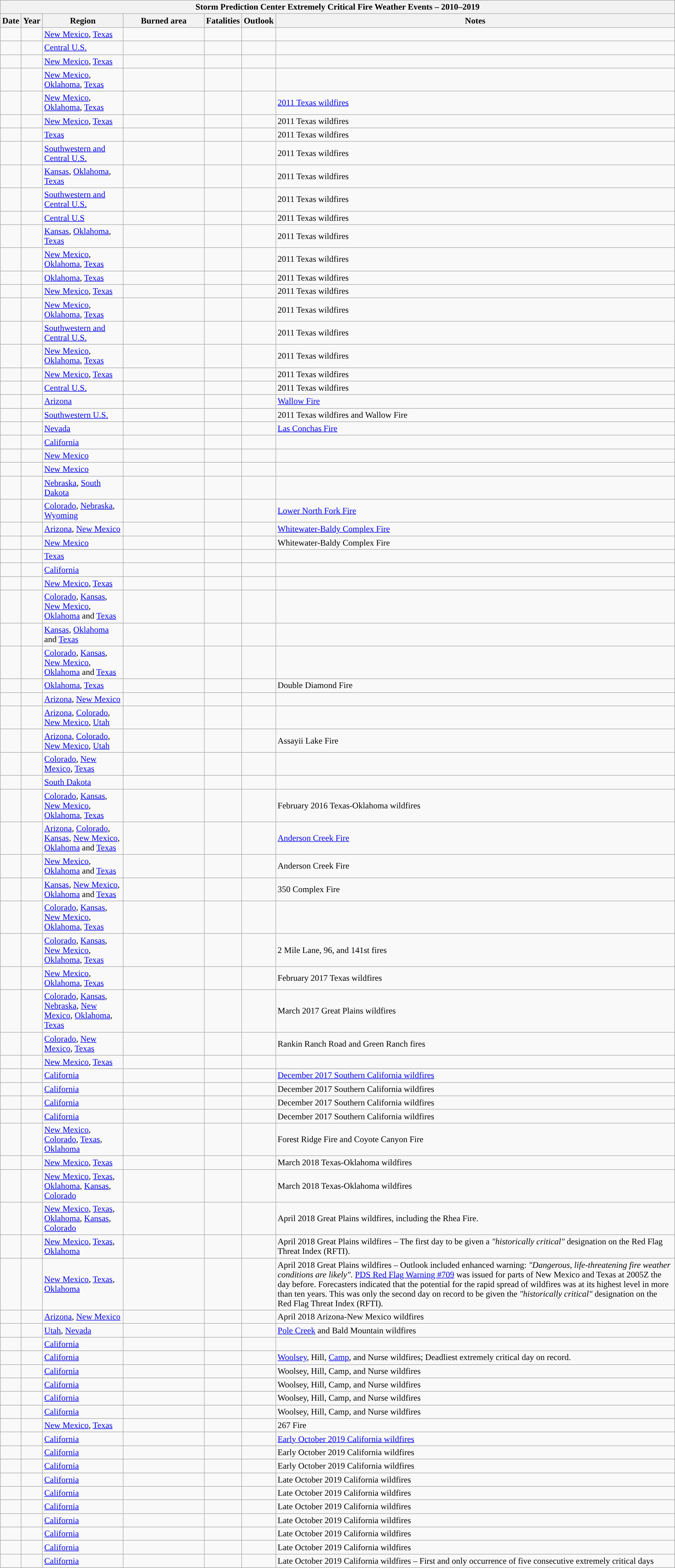<table class="wikitable collapsible sortable" style="width:100%;">
<tr>
<th colspan="8">Storm Prediction Center Extremely Critical Fire Weather Events – 2010–2019</th>
</tr>
<tr>
<th scope="col">Date</th>
<th scope="col">Year</th>
<th scope="col" class="unsortable" style="width:12%;">Region</th>
<th scope="col" class="unsortable" style="width:12%;">Burned area</th>
<th scope="col">Fatalities</th>
<th scope="col" class="unsortable">Outlook</th>
<th scope="col" class="unsortable">Notes</th>
</tr>
<tr>
<td></td>
<td></td>
<td><a href='#'>New Mexico</a>, <a href='#'>Texas</a></td>
<td></td>
<td style="text-align:center;"></td>
<td></td>
<td></td>
</tr>
<tr>
<td></td>
<td></td>
<td><a href='#'>Central U.S.</a></td>
<td></td>
<td style="text-align:center;"></td>
<td></td>
<td></td>
</tr>
<tr>
<td></td>
<td></td>
<td><a href='#'>New Mexico</a>, <a href='#'>Texas</a></td>
<td></td>
<td style="text-align:center;"></td>
<td></td>
<td></td>
</tr>
<tr>
<td></td>
<td></td>
<td><a href='#'>New Mexico</a>, <a href='#'>Oklahoma</a>, <a href='#'>Texas</a></td>
<td></td>
<td style="text-align:center;"></td>
<td></td>
<td></td>
</tr>
<tr>
<td></td>
<td></td>
<td><a href='#'>New Mexico</a>, <a href='#'>Oklahoma</a>, <a href='#'>Texas</a></td>
<td style="text-align:center;"></td>
<td style="text-align:center;"></td>
<td></td>
<td><a href='#'>2011 Texas wildfires</a></td>
</tr>
<tr>
<td></td>
<td></td>
<td><a href='#'>New Mexico</a>, <a href='#'>Texas</a></td>
<td></td>
<td style="text-align:center;"></td>
<td></td>
<td>2011 Texas wildfires</td>
</tr>
<tr>
<td></td>
<td></td>
<td><a href='#'>Texas</a></td>
<td></td>
<td style="text-align:center;"></td>
<td></td>
<td>2011 Texas wildfires</td>
</tr>
<tr>
<td></td>
<td></td>
<td><a href='#'>Southwestern and Central U.S.</a></td>
<td></td>
<td style="text-align:center;"></td>
<td></td>
<td>2011 Texas wildfires</td>
</tr>
<tr>
<td></td>
<td></td>
<td><a href='#'>Kansas</a>, <a href='#'>Oklahoma</a>, <a href='#'>Texas</a></td>
<td style="text-align:center;"></td>
<td style="text-align:center;"></td>
<td></td>
<td>2011 Texas wildfires</td>
</tr>
<tr>
<td></td>
<td></td>
<td><a href='#'>Southwestern and Central U.S.</a></td>
<td style="text-align:center;"></td>
<td style="text-align:center;"></td>
<td></td>
<td>2011 Texas wildfires</td>
</tr>
<tr>
<td></td>
<td></td>
<td><a href='#'>Central U.S</a></td>
<td style="text-align:center;"></td>
<td style="text-align:center;"></td>
<td></td>
<td>2011 Texas wildfires</td>
</tr>
<tr>
<td></td>
<td></td>
<td><a href='#'>Kansas</a>, <a href='#'>Oklahoma</a>, <a href='#'>Texas</a></td>
<td></td>
<td style="text-align:center;"></td>
<td></td>
<td>2011 Texas wildfires</td>
</tr>
<tr>
<td></td>
<td></td>
<td><a href='#'>New Mexico</a>, <a href='#'>Oklahoma</a>, <a href='#'>Texas</a></td>
<td style="text-align:center;"></td>
<td style="text-align:center;"></td>
<td></td>
<td>2011 Texas wildfires</td>
</tr>
<tr>
<td></td>
<td></td>
<td><a href='#'>Oklahoma</a>, <a href='#'>Texas</a></td>
<td style="text-align:center;"></td>
<td style="text-align:center;"></td>
<td></td>
<td>2011 Texas wildfires</td>
</tr>
<tr>
<td></td>
<td></td>
<td><a href='#'>New Mexico</a>, <a href='#'>Texas</a></td>
<td style="text-align:center;"></td>
<td style="text-align:center;"></td>
<td></td>
<td>2011 Texas wildfires</td>
</tr>
<tr>
<td></td>
<td></td>
<td><a href='#'>New Mexico</a>, <a href='#'>Oklahoma</a>, <a href='#'>Texas</a></td>
<td></td>
<td style="text-align:center;"></td>
<td></td>
<td>2011 Texas wildfires</td>
</tr>
<tr>
<td></td>
<td></td>
<td><a href='#'>Southwestern and Central U.S.</a></td>
<td></td>
<td style="text-align:center;"></td>
<td></td>
<td>2011 Texas wildfires</td>
</tr>
<tr>
<td></td>
<td></td>
<td><a href='#'>New Mexico</a>, <a href='#'>Oklahoma</a>, <a href='#'>Texas</a></td>
<td style="text-align:center;"></td>
<td style="text-align:center;"></td>
<td></td>
<td>2011 Texas wildfires</td>
</tr>
<tr>
<td></td>
<td></td>
<td><a href='#'>New Mexico</a>, <a href='#'>Texas</a></td>
<td></td>
<td style="text-align:center;"></td>
<td></td>
<td>2011 Texas wildfires</td>
</tr>
<tr>
<td></td>
<td></td>
<td><a href='#'>Central U.S.</a></td>
<td></td>
<td style="text-align:center;"></td>
<td></td>
<td>2011 Texas wildfires</td>
</tr>
<tr>
<td></td>
<td></td>
<td><a href='#'>Arizona</a></td>
<td style="text-align:center;"></td>
<td style="text-align:center;"></td>
<td></td>
<td><a href='#'>Wallow Fire</a></td>
</tr>
<tr>
<td></td>
<td></td>
<td><a href='#'>Southwestern U.S.</a></td>
<td style="text-align:center;"></td>
<td style="text-align:center;"></td>
<td></td>
<td>2011 Texas wildfires and Wallow Fire</td>
</tr>
<tr>
<td></td>
<td></td>
<td><a href='#'>Nevada</a></td>
<td style="text-align:center;"></td>
<td style="text-align:center;"></td>
<td></td>
<td><a href='#'>Las Conchas Fire</a></td>
</tr>
<tr>
<td></td>
<td></td>
<td><a href='#'>California</a></td>
<td></td>
<td style="text-align:center;"></td>
<td></td>
<td></td>
</tr>
<tr>
<td></td>
<td></td>
<td><a href='#'>New Mexico</a></td>
<td></td>
<td style="text-align:center;"></td>
<td></td>
<td></td>
</tr>
<tr>
<td></td>
<td></td>
<td><a href='#'>New Mexico</a></td>
<td></td>
<td style="text-align:center;"></td>
<td></td>
<td></td>
</tr>
<tr>
<td></td>
<td></td>
<td><a href='#'>Nebraska</a>, <a href='#'>South Dakota</a></td>
<td></td>
<td style="text-align:center;"></td>
<td></td>
<td></td>
</tr>
<tr>
<td></td>
<td></td>
<td><a href='#'>Colorado</a>, <a href='#'>Nebraska</a>, <a href='#'>Wyoming</a></td>
<td style="text-align:center;"></td>
<td style="text-align:center;"></td>
<td></td>
<td><a href='#'>Lower North Fork Fire</a></td>
</tr>
<tr>
<td></td>
<td></td>
<td><a href='#'>Arizona</a>, <a href='#'>New Mexico</a></td>
<td style="text-align:center;"></td>
<td style="text-align:center;"></td>
<td></td>
<td><a href='#'>Whitewater-Baldy Complex Fire</a></td>
</tr>
<tr>
<td></td>
<td></td>
<td><a href='#'>New Mexico</a></td>
<td style="text-align:center;"></td>
<td style="text-align:center;"></td>
<td></td>
<td>Whitewater-Baldy Complex Fire</td>
</tr>
<tr>
<td></td>
<td></td>
<td><a href='#'>Texas</a></td>
<td></td>
<td style="text-align:center;"></td>
<td></td>
<td></td>
</tr>
<tr>
<td></td>
<td></td>
<td><a href='#'>California</a></td>
<td></td>
<td style="text-align:center;"></td>
<td></td>
<td></td>
</tr>
<tr>
<td></td>
<td></td>
<td><a href='#'>New Mexico</a>, <a href='#'>Texas</a></td>
<td></td>
<td style="text-align:center;"></td>
<td></td>
<td></td>
</tr>
<tr>
<td></td>
<td></td>
<td><a href='#'>Colorado</a>, <a href='#'>Kansas</a>, <a href='#'>New Mexico</a>, <a href='#'>Oklahoma</a> and <a href='#'>Texas</a></td>
<td></td>
<td style="text-align:center;"></td>
<td></td>
<td></td>
</tr>
<tr>
<td></td>
<td></td>
<td><a href='#'>Kansas</a>, <a href='#'>Oklahoma</a> and <a href='#'>Texas</a></td>
<td></td>
<td style="text-align:center;"></td>
<td></td>
<td></td>
</tr>
<tr>
<td></td>
<td></td>
<td><a href='#'>Colorado</a>, <a href='#'>Kansas</a>, <a href='#'>New Mexico</a>, <a href='#'>Oklahoma</a> and <a href='#'>Texas</a></td>
<td></td>
<td style="text-align:center;"></td>
<td></td>
<td></td>
</tr>
<tr>
<td></td>
<td></td>
<td><a href='#'>Oklahoma</a>, <a href='#'>Texas</a></td>
<td style="text-align:center;"></td>
<td style="text-align:center;"></td>
<td></td>
<td>Double Diamond Fire</td>
</tr>
<tr>
<td></td>
<td></td>
<td><a href='#'>Arizona</a>, <a href='#'>New Mexico</a></td>
<td></td>
<td style="text-align:center;"></td>
<td></td>
<td></td>
</tr>
<tr>
<td></td>
<td></td>
<td><a href='#'>Arizona</a>, <a href='#'>Colorado</a>, <a href='#'>New Mexico</a>, <a href='#'>Utah</a></td>
<td></td>
<td style="text-align:center;"></td>
<td></td>
<td></td>
</tr>
<tr>
<td></td>
<td></td>
<td><a href='#'>Arizona</a>, <a href='#'>Colorado</a>, <a href='#'>New Mexico</a>, <a href='#'>Utah</a></td>
<td style="text-align:center;"></td>
<td style="text-align:center;"></td>
<td></td>
<td>Assayii Lake Fire</td>
</tr>
<tr>
<td></td>
<td></td>
<td><a href='#'>Colorado</a>, <a href='#'>New Mexico</a>, <a href='#'>Texas</a></td>
<td></td>
<td style="text-align:center;"></td>
<td></td>
<td></td>
</tr>
<tr>
<td></td>
<td></td>
<td><a href='#'>South Dakota</a></td>
<td></td>
<td style="text-align:center;"></td>
<td></td>
<td></td>
</tr>
<tr>
<td></td>
<td></td>
<td><a href='#'>Colorado</a>, <a href='#'>Kansas</a>, <a href='#'>New Mexico</a>, <a href='#'>Oklahoma</a>, <a href='#'>Texas</a></td>
<td style="text-align:center;"></td>
<td style="text-align:center;"></td>
<td></td>
<td>February 2016 Texas-Oklahoma wildfires</td>
</tr>
<tr>
<td></td>
<td></td>
<td><a href='#'>Arizona</a>, <a href='#'>Colorado</a>, <a href='#'>Kansas</a>, <a href='#'>New Mexico</a>, <a href='#'>Oklahoma</a> and <a href='#'>Texas</a></td>
<td style="text-align:center;"></td>
<td style="text-align:center;"></td>
<td></td>
<td><a href='#'>Anderson Creek Fire</a></td>
</tr>
<tr>
<td></td>
<td></td>
<td><a href='#'>New Mexico</a>, <a href='#'>Oklahoma</a> and <a href='#'>Texas</a></td>
<td style="text-align:center;"></td>
<td style="text-align:center;"></td>
<td></td>
<td>Anderson Creek Fire</td>
</tr>
<tr>
<td></td>
<td></td>
<td><a href='#'>Kansas</a>, <a href='#'>New Mexico</a>, <a href='#'>Oklahoma</a> and <a href='#'>Texas</a></td>
<td style="text-align:center;"></td>
<td style="text-align:center;"></td>
<td></td>
<td>350 Complex Fire</td>
</tr>
<tr>
<td></td>
<td></td>
<td><a href='#'>Colorado</a>, <a href='#'>Kansas</a>, <a href='#'>New Mexico</a>, <a href='#'>Oklahoma</a>, <a href='#'>Texas</a></td>
<td></td>
<td style="text-align:center;"></td>
<td></td>
<td></td>
</tr>
<tr>
<td></td>
<td></td>
<td><a href='#'>Colorado</a>, <a href='#'>Kansas</a>, <a href='#'>New Mexico</a>, <a href='#'>Oklahoma</a>, <a href='#'>Texas</a></td>
<td style="text-align:center;"></td>
<td style="text-align:center;"></td>
<td></td>
<td>2 Mile Lane, 96, and 141st fires</td>
</tr>
<tr>
<td></td>
<td></td>
<td><a href='#'>New Mexico</a>, <a href='#'>Oklahoma</a>, <a href='#'>Texas</a></td>
<td style="text-align:center;"></td>
<td style="text-align:center;"></td>
<td></td>
<td>February 2017 Texas wildfires</td>
</tr>
<tr>
<td></td>
<td></td>
<td><a href='#'>Colorado</a>, <a href='#'>Kansas</a>, <a href='#'>Nebraska</a>, <a href='#'>New Mexico</a>, <a href='#'>Oklahoma</a>, <a href='#'>Texas</a></td>
<td style="text-align:center;"></td>
<td style="text-align:center;"></td>
<td></td>
<td>March 2017 Great Plains wildfires</td>
</tr>
<tr>
<td></td>
<td></td>
<td><a href='#'>Colorado</a>, <a href='#'>New Mexico</a>, <a href='#'>Texas</a></td>
<td style="text-align:center;"></td>
<td style="text-align:center;"></td>
<td></td>
<td>Rankin Ranch Road and Green Ranch fires</td>
</tr>
<tr>
<td></td>
<td></td>
<td><a href='#'>New Mexico</a>, <a href='#'>Texas</a></td>
<td></td>
<td style="text-align:center;"></td>
<td></td>
<td></td>
</tr>
<tr>
<td></td>
<td></td>
<td><a href='#'>California</a></td>
<td style="text-align:center;"></td>
<td style="text-align:center;"></td>
<td></td>
<td><a href='#'>December 2017 Southern California wildfires</a></td>
</tr>
<tr>
<td></td>
<td></td>
<td><a href='#'>California</a></td>
<td style="text-align:center;"></td>
<td style="text-align:center;"></td>
<td></td>
<td>December 2017 Southern California wildfires</td>
</tr>
<tr>
<td></td>
<td></td>
<td><a href='#'>California</a></td>
<td style="text-align:center;"></td>
<td style="text-align:center;"></td>
<td></td>
<td>December 2017 Southern California wildfires</td>
</tr>
<tr>
<td></td>
<td></td>
<td><a href='#'>California</a></td>
<td style="text-align:center;"></td>
<td style="text-align:center;"></td>
<td></td>
<td>December 2017 Southern California wildfires</td>
</tr>
<tr>
<td></td>
<td></td>
<td><a href='#'>New Mexico</a>, <a href='#'>Colorado</a>, <a href='#'>Texas</a>, <a href='#'>Oklahoma</a></td>
<td style="text-align:center;"></td>
<td style="text-align:center;"></td>
<td></td>
<td>Forest Ridge Fire and Coyote Canyon Fire</td>
</tr>
<tr>
<td></td>
<td></td>
<td><a href='#'>New Mexico</a>, <a href='#'>Texas</a></td>
<td style="text-align:center;"></td>
<td style="text-align:center;"></td>
<td></td>
<td>March 2018 Texas-Oklahoma wildfires</td>
</tr>
<tr>
<td></td>
<td></td>
<td><a href='#'>New Mexico</a>, <a href='#'>Texas</a>, <a href='#'>Oklahoma</a>, <a href='#'>Kansas</a>, <a href='#'>Colorado</a></td>
<td style="text-align:center;"></td>
<td style="text-align:center;"></td>
<td></td>
<td>March 2018 Texas-Oklahoma wildfires</td>
</tr>
<tr>
<td></td>
<td></td>
<td><a href='#'>New Mexico</a>, <a href='#'>Texas</a>, <a href='#'>Oklahoma</a>, <a href='#'>Kansas</a>, <a href='#'>Colorado</a></td>
<td style="text-align:center;"></td>
<td style="text-align:center;"></td>
<td></td>
<td>April 2018 Great Plains wildfires, including the Rhea Fire.</td>
</tr>
<tr>
<td></td>
<td></td>
<td><a href='#'>New Mexico</a>, <a href='#'>Texas</a>, <a href='#'>Oklahoma</a></td>
<td style="text-align:center;"></td>
<td style="text-align:center;"></td>
<td></td>
<td>April 2018 Great Plains wildfires – The first day to be given a <em>"historically critical"</em> designation on the Red Flag Threat Index (RFTI).</td>
</tr>
<tr>
<td></td>
<td></td>
<td><a href='#'>New Mexico</a>, <a href='#'>Texas</a>, <a href='#'>Oklahoma</a></td>
<td style="text-align:center;"></td>
<td style="text-align:center;"></td>
<td></td>
<td>April 2018 Great Plains wildfires – Outlook included enhanced warning: <em>"Dangerous, life-threatening fire weather conditions are likely".</em> <a href='#'>PDS Red Flag Warning #709</a> was issued for parts of New Mexico and Texas at 2005Z the day before. Forecasters indicated that the potential for the rapid spread of wildfires was at its highest level in more than ten years. This was only the second day on record to be given the <em>"historically critical"</em> designation on the Red Flag Threat Index (RFTI).</td>
</tr>
<tr>
<td></td>
<td></td>
<td><a href='#'>Arizona</a>, <a href='#'>New Mexico</a></td>
<td style="text-align:center;"></td>
<td style="text-align:center;"></td>
<td></td>
<td>April 2018 Arizona-New Mexico wildfires</td>
</tr>
<tr>
<td></td>
<td></td>
<td><a href='#'>Utah</a>, <a href='#'>Nevada</a></td>
<td style="text-align:center;"></td>
<td style="text-align:center;"></td>
<td></td>
<td><a href='#'>Pole Creek</a> and Bald Mountain wildfires</td>
</tr>
<tr>
<td></td>
<td></td>
<td><a href='#'>California</a></td>
<td></td>
<td style="text-align:center;"></td>
<td></td>
</tr>
<tr>
<td></td>
<td></td>
<td><a href='#'>California</a></td>
<td style="text-align:center;"></td>
<td style="text-align:center;"></td>
<td></td>
<td><a href='#'>Woolsey</a>, Hill, <a href='#'>Camp</a>, and Nurse wildfires; Deadliest extremely critical day on record.</td>
</tr>
<tr>
<td></td>
<td></td>
<td><a href='#'>California</a></td>
<td style="text-align:center;"></td>
<td style="text-align:center;"></td>
<td></td>
<td>Woolsey, Hill, Camp, and Nurse wildfires</td>
</tr>
<tr>
<td></td>
<td></td>
<td><a href='#'>California</a></td>
<td style="text-align:center;"></td>
<td style="text-align:center;"></td>
<td></td>
<td>Woolsey, Hill, Camp, and Nurse wildfires</td>
</tr>
<tr>
<td></td>
<td></td>
<td><a href='#'>California</a></td>
<td style="text-align:center;"></td>
<td style="text-align:center;"></td>
<td></td>
<td>Woolsey, Hill, Camp, and Nurse wildfires</td>
</tr>
<tr>
<td></td>
<td></td>
<td><a href='#'>California</a></td>
<td style="text-align:center;"></td>
<td style="text-align:center;"></td>
<td></td>
<td>Woolsey, Hill, Camp, and Nurse wildfires</td>
</tr>
<tr>
<td></td>
<td></td>
<td><a href='#'>New Mexico</a>, <a href='#'>Texas</a></td>
<td style="text-align:center;"></td>
<td style="text-align:center;"></td>
<td></td>
<td>267 Fire</td>
</tr>
<tr>
<td></td>
<td></td>
<td><a href='#'>California</a></td>
<td style="text-align:center;"></td>
<td style="text-align:center;"></td>
<td></td>
<td><a href='#'>Early October 2019 California wildfires</a></td>
</tr>
<tr>
<td></td>
<td></td>
<td><a href='#'>California</a></td>
<td style="text-align:center;"></td>
<td style="text-align:center;"></td>
<td></td>
<td>Early October 2019 California wildfires</td>
</tr>
<tr>
<td></td>
<td></td>
<td><a href='#'>California</a></td>
<td style="text-align:center;"></td>
<td style="text-align:center;"></td>
<td></td>
<td>Early October 2019 California wildfires</td>
</tr>
<tr>
<td></td>
<td></td>
<td><a href='#'>California</a></td>
<td style="text-align:center;"></td>
<td style="text-align:center;"></td>
<td></td>
<td>Late October 2019 California wildfires</td>
</tr>
<tr>
<td></td>
<td></td>
<td><a href='#'>California</a></td>
<td style="text-align:center;"></td>
<td style="text-align:center;"></td>
<td></td>
<td>Late October 2019 California wildfires</td>
</tr>
<tr>
<td></td>
<td></td>
<td><a href='#'>California</a></td>
<td style="text-align:center;"></td>
<td style="text-align:center;"></td>
<td></td>
<td>Late October 2019 California wildfires</td>
</tr>
<tr>
<td></td>
<td></td>
<td><a href='#'>California</a></td>
<td style="text-align:center;"></td>
<td style="text-align:center;"></td>
<td></td>
<td>Late October 2019 California wildfires</td>
</tr>
<tr>
<td></td>
<td></td>
<td><a href='#'>California</a></td>
<td style="text-align:center;"></td>
<td style="text-align:center;"></td>
<td></td>
<td>Late October 2019 California wildfires</td>
</tr>
<tr>
<td></td>
<td></td>
<td><a href='#'>California</a></td>
<td style="text-align:center;"></td>
<td style="text-align:center;"></td>
<td></td>
<td>Late October 2019 California wildfires</td>
</tr>
<tr>
<td></td>
<td></td>
<td><a href='#'>California</a></td>
<td style="text-align:center;"></td>
<td style="text-align:center;"></td>
<td></td>
<td>Late October 2019 California wildfires – First and only occurrence of five consecutive extremely critical days</td>
</tr>
</table>
